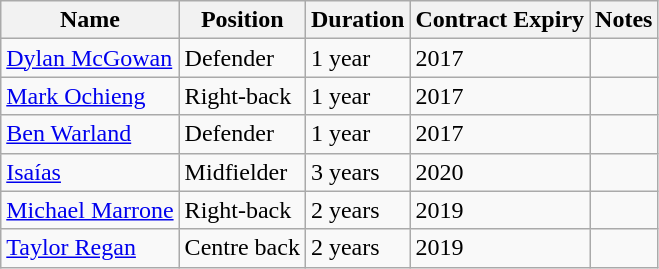<table class="wikitable">
<tr>
<th>Name</th>
<th>Position</th>
<th>Duration</th>
<th>Contract Expiry</th>
<th>Notes</th>
</tr>
<tr>
<td> <a href='#'>Dylan McGowan</a></td>
<td>Defender</td>
<td>1 year</td>
<td>2017</td>
<td></td>
</tr>
<tr>
<td> <a href='#'>Mark Ochieng</a></td>
<td>Right-back</td>
<td>1 year</td>
<td>2017</td>
<td></td>
</tr>
<tr>
<td> <a href='#'>Ben Warland</a></td>
<td>Defender</td>
<td>1 year</td>
<td>2017</td>
<td></td>
</tr>
<tr>
<td> <a href='#'>Isaías</a></td>
<td>Midfielder</td>
<td>3 years</td>
<td>2020</td>
<td></td>
</tr>
<tr>
<td> <a href='#'>Michael Marrone</a></td>
<td>Right-back</td>
<td>2 years</td>
<td>2019</td>
<td></td>
</tr>
<tr>
<td> <a href='#'>Taylor Regan</a></td>
<td>Centre back</td>
<td>2 years</td>
<td>2019</td>
<td></td>
</tr>
</table>
